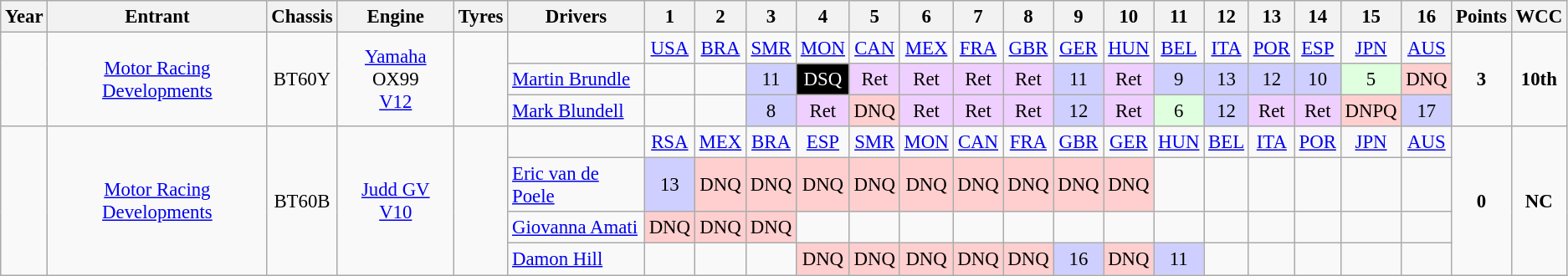<table class="wikitable" style="text-align:center; font-size:95%">
<tr>
<th>Year</th>
<th>Entrant</th>
<th>Chassis</th>
<th>Engine</th>
<th>Tyres</th>
<th>Drivers</th>
<th>1</th>
<th>2</th>
<th>3</th>
<th>4</th>
<th>5</th>
<th>6</th>
<th>7</th>
<th>8</th>
<th>9</th>
<th>10</th>
<th>11</th>
<th>12</th>
<th>13</th>
<th>14</th>
<th>15</th>
<th>16</th>
<th>Points</th>
<th>WCC</th>
</tr>
<tr>
<td rowspan="3"></td>
<td rowspan="3"><a href='#'>Motor Racing Developments</a></td>
<td rowspan="3">BT60Y</td>
<td rowspan="3"><a href='#'>Yamaha</a> OX99<br><a href='#'>V12</a></td>
<td rowspan="3"></td>
<td></td>
<td><a href='#'>USA</a></td>
<td><a href='#'>BRA</a></td>
<td><a href='#'>SMR</a></td>
<td><a href='#'>MON</a></td>
<td><a href='#'>CAN</a></td>
<td><a href='#'>MEX</a></td>
<td><a href='#'>FRA</a></td>
<td><a href='#'>GBR</a></td>
<td><a href='#'>GER</a></td>
<td><a href='#'>HUN</a></td>
<td><a href='#'>BEL</a></td>
<td><a href='#'>ITA</a></td>
<td><a href='#'>POR</a></td>
<td><a href='#'>ESP</a></td>
<td><a href='#'>JPN</a></td>
<td><a href='#'>AUS</a></td>
<td rowspan="3"><strong>3</strong></td>
<td rowspan="3"><strong>10th</strong></td>
</tr>
<tr>
<td align="left"><a href='#'>Martin Brundle</a></td>
<td></td>
<td></td>
<td style="background:#cfcfff;">11</td>
<td style="background:#000; color:white;">DSQ</td>
<td style="background:#efcfff;">Ret</td>
<td style="background:#efcfff;">Ret</td>
<td style="background:#efcfff;">Ret</td>
<td style="background:#efcfff;">Ret</td>
<td style="background:#cfcfff;">11</td>
<td style="background:#efcfff;">Ret</td>
<td style="background:#cfcfff;">9</td>
<td style="background:#cfcfff;">13</td>
<td style="background:#cfcfff;">12</td>
<td style="background:#cfcfff;">10</td>
<td style="background:#dfffdf;">5</td>
<td style="background:#ffcfcf;">DNQ</td>
</tr>
<tr>
<td align="left"><a href='#'>Mark Blundell</a></td>
<td></td>
<td></td>
<td style="background:#cfcfff;">8</td>
<td style="background:#efcfff;">Ret</td>
<td style="background:#ffcfcf;">DNQ</td>
<td style="background:#efcfff;">Ret</td>
<td style="background:#efcfff;">Ret</td>
<td style="background:#efcfff;">Ret</td>
<td style="background:#cfcfff;">12</td>
<td style="background:#efcfff;">Ret</td>
<td style="background:#dfffdf;">6</td>
<td style="background:#cfcfff;">12</td>
<td style="background:#efcfff;">Ret</td>
<td style="background:#efcfff;">Ret</td>
<td style="background:#ffcfcf;">DNPQ</td>
<td style="background:#cfcfff;">17</td>
</tr>
<tr>
<td rowspan="4"></td>
<td rowspan="4"><a href='#'>Motor Racing Developments</a></td>
<td rowspan="4">BT60B</td>
<td rowspan="4"><a href='#'>Judd GV</a><br><a href='#'>V10</a></td>
<td rowspan="4"></td>
<td></td>
<td><a href='#'>RSA</a></td>
<td><a href='#'>MEX</a></td>
<td><a href='#'>BRA</a></td>
<td><a href='#'>ESP</a></td>
<td><a href='#'>SMR</a></td>
<td><a href='#'>MON</a></td>
<td><a href='#'>CAN</a></td>
<td><a href='#'>FRA</a></td>
<td><a href='#'>GBR</a></td>
<td><a href='#'>GER</a></td>
<td><a href='#'>HUN</a></td>
<td><a href='#'>BEL</a></td>
<td><a href='#'>ITA</a></td>
<td><a href='#'>POR</a></td>
<td><a href='#'>JPN</a></td>
<td><a href='#'>AUS</a></td>
<td rowspan="4"><strong>0</strong></td>
<td rowspan="4"><strong>NC</strong></td>
</tr>
<tr>
<td align="left"><a href='#'>Eric van de Poele</a></td>
<td style="background:#cfcfff;">13</td>
<td style="background:#ffcfcf;">DNQ</td>
<td style="background:#ffcfcf;">DNQ</td>
<td style="background:#ffcfcf;">DNQ</td>
<td style="background:#ffcfcf;">DNQ</td>
<td style="background:#ffcfcf;">DNQ</td>
<td style="background:#ffcfcf;">DNQ</td>
<td style="background:#ffcfcf;">DNQ</td>
<td style="background:#ffcfcf;">DNQ</td>
<td style="background:#ffcfcf;">DNQ</td>
<td></td>
<td></td>
<td></td>
<td></td>
<td></td>
<td></td>
</tr>
<tr>
<td align="left"><a href='#'>Giovanna Amati</a></td>
<td style="background:#ffcfcf;">DNQ</td>
<td style="background:#ffcfcf;">DNQ</td>
<td style="background:#ffcfcf;">DNQ</td>
<td></td>
<td></td>
<td></td>
<td></td>
<td></td>
<td></td>
<td></td>
<td></td>
<td></td>
<td></td>
<td></td>
<td></td>
<td></td>
</tr>
<tr>
<td align="left"><a href='#'>Damon Hill</a></td>
<td></td>
<td></td>
<td></td>
<td style="background:#ffcfcf;">DNQ</td>
<td style="background:#ffcfcf;">DNQ</td>
<td style="background:#ffcfcf;">DNQ</td>
<td style="background:#ffcfcf;">DNQ</td>
<td style="background:#ffcfcf;">DNQ</td>
<td style="background:#cfcfff;">16</td>
<td style="background:#ffcfcf;">DNQ</td>
<td style="background:#cfcfff;">11</td>
<td></td>
<td></td>
<td></td>
<td></td>
<td></td>
</tr>
</table>
